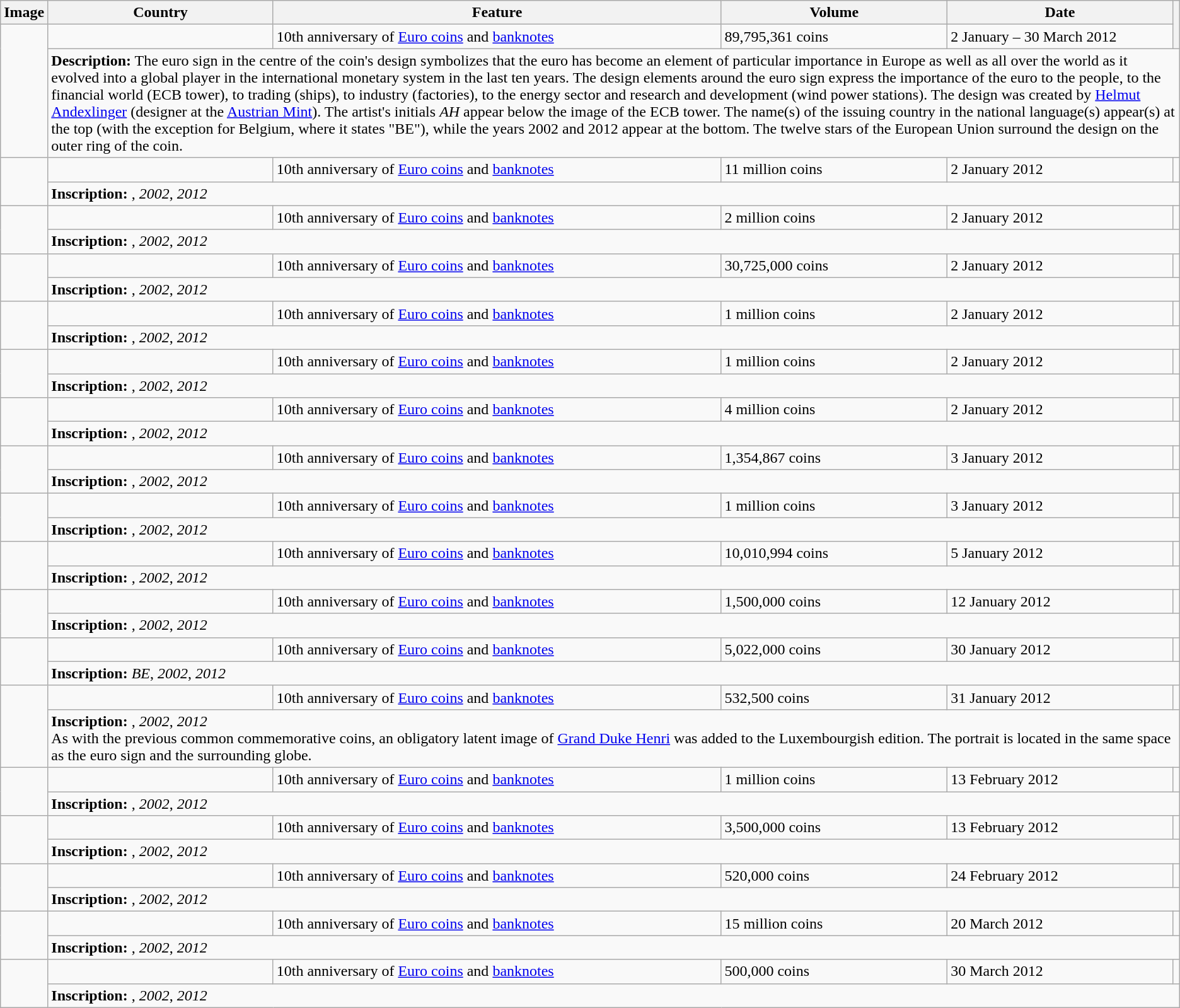<table class="wikitable">
<tr>
<th>Image</th>
<th>Country</th>
<th>Feature</th>
<th>Volume</th>
<th>Date</th>
<th rowspan="2"></th>
</tr>
<tr>
<td style="width:160px;" rowspan="2"></td>
<td style="width:20%;"></td>
<td style="width:40%;">10th anniversary of <a href='#'>Euro coins</a> and <a href='#'>banknotes</a></td>
<td style="width:20%;">89,795,361 coins</td>
<td style="width:20%;">2 January – 30 March 2012</td>
</tr>
<tr>
<td colspan="5"><strong>Description:</strong> The euro sign in the centre of the coin's design symbolizes that the euro has become an element of particular importance in Europe as well as all over the world as it evolved into a global player in the international monetary system in the last ten years. The design elements around the euro sign express the importance of the euro to the people, to the financial world (ECB tower), to trading (ships), to industry (factories), to the energy sector and research and development (wind power stations). The design was created by <a href='#'>Helmut Andexlinger</a> (designer at the <a href='#'>Austrian Mint</a>). The artist's initials <em>AH</em> appear below the image of the ECB tower. The name(s) of the issuing country in the national language(s) appear(s) at the top (with the exception for Belgium, where it states "BE"), while the years 2002 and 2012 appear at the bottom. The twelve stars of the European Union surround the design on the outer ring of the coin.</td>
</tr>
<tr>
<td style="width:160px;" rowspan="2"></td>
<td style="width:20%;"></td>
<td style="width:40%;">10th anniversary of <a href='#'>Euro coins</a> and <a href='#'>banknotes</a></td>
<td style="width:20%;">11 million coins</td>
<td style="width:20%;">2 January 2012</td>
<td></td>
</tr>
<tr>
<td colspan="5"><strong>Inscription:</strong> , <em>2002</em>, <em>2012</em></td>
</tr>
<tr>
<td style="width:160px;" rowspan="2"></td>
<td style="width:20%;"></td>
<td style="width:40%;">10th anniversary of <a href='#'>Euro coins</a> and <a href='#'>banknotes</a></td>
<td style="width:20%;">2 million coins</td>
<td style="width:20%;">2 January 2012</td>
<td></td>
</tr>
<tr>
<td colspan="5"><strong>Inscription:</strong> , <em>2002</em>, <em>2012</em></td>
</tr>
<tr>
<td style="width:160px;" rowspan="2"></td>
<td style="width:20%;"></td>
<td style="width:40%;">10th anniversary of <a href='#'>Euro coins</a> and <a href='#'>banknotes</a></td>
<td style="width:20%;">30,725,000 coins</td>
<td style="width:20%;">2 January 2012</td>
<td></td>
</tr>
<tr>
<td colspan="5"><strong>Inscription:</strong> , <em>2002</em>, <em>2012</em></td>
</tr>
<tr>
<td style="width:160px;" rowspan="2"></td>
<td style="width:20%;"></td>
<td style="width:40%;">10th anniversary of <a href='#'>Euro coins</a> and <a href='#'>banknotes</a></td>
<td style="width:20%;">1 million coins</td>
<td style="width:20%;">2 January 2012</td>
<td></td>
</tr>
<tr>
<td colspan="5"><strong>Inscription:</strong> <em></em>, <em>2002</em>, <em>2012</em></td>
</tr>
<tr>
<td style="width:160px;" rowspan="2"></td>
<td style="width:20%;"></td>
<td style="width:40%;">10th anniversary of <a href='#'>Euro coins</a> and <a href='#'>banknotes</a></td>
<td style="width:20%;">1 million coins</td>
<td style="width:20%;">2 January 2012</td>
<td></td>
</tr>
<tr>
<td colspan="5"><strong>Inscription:</strong> , <em>2002</em>, <em>2012</em></td>
</tr>
<tr>
<td style="width:160px;" rowspan="2"></td>
<td style="width:20%;"></td>
<td style="width:40%;">10th anniversary of <a href='#'>Euro coins</a> and <a href='#'>banknotes</a></td>
<td style="width:20%;">4 million coins</td>
<td style="width:20%;">2 January 2012</td>
<td></td>
</tr>
<tr>
<td colspan="5"><strong>Inscription:</strong> , <em>2002</em>, <em>2012</em></td>
</tr>
<tr>
<td style="width:160px;" rowspan="2"></td>
<td style="width:20%;"></td>
<td style="width:40%;">10th anniversary of <a href='#'>Euro coins</a> and <a href='#'>banknotes</a></td>
<td style="width:20%;">1,354,867 coins</td>
<td style="width:20%;">3 January 2012</td>
<td></td>
</tr>
<tr>
<td colspan="5"><strong>Inscription:</strong> , <em>2002</em>, <em>2012</em></td>
</tr>
<tr>
<td style="width:160px;" rowspan="2"></td>
<td style="width:20%;"></td>
<td style="width:40%;">10th anniversary of <a href='#'>Euro coins</a> and <a href='#'>banknotes</a></td>
<td style="width:20%;">1 million coins</td>
<td style="width:20%;">3 January 2012</td>
<td></td>
</tr>
<tr>
<td colspan="5"><strong>Inscription:</strong> , <em>2002</em>, <em>2012</em></td>
</tr>
<tr>
<td style="width:160px;" rowspan="2"></td>
<td style="width:20%;"></td>
<td style="width:40%;">10th anniversary of <a href='#'>Euro coins</a> and <a href='#'>banknotes</a></td>
<td style="width:20%;">10,010,994 coins</td>
<td style="width:20%;">5 January 2012</td>
<td></td>
</tr>
<tr>
<td colspan="5"><strong>Inscription:</strong> , <em>2002</em>, <em>2012</em></td>
</tr>
<tr>
<td style="width:160px;" rowspan="2"></td>
<td style="width:20%;"></td>
<td style="width:40%;">10th anniversary of <a href='#'>Euro coins</a> and <a href='#'>banknotes</a></td>
<td style="width:20%;">1,500,000 coins</td>
<td style="width:20%;">12 January 2012</td>
<td></td>
</tr>
<tr>
<td colspan="5"><strong>Inscription:</strong>  , <em>2002</em>, <em>2012</em></td>
</tr>
<tr>
<td style="width:160px;" rowspan="2"></td>
<td style="width:20%;"></td>
<td style="width:40%;">10th anniversary of <a href='#'>Euro coins</a> and <a href='#'>banknotes</a></td>
<td style="width:20%;">5,022,000 coins</td>
<td style="width:20%;">30 January 2012</td>
<td></td>
</tr>
<tr>
<td colspan="5"><strong>Inscription:</strong> <em>BE</em>, <em>2002</em>, <em>2012</em></td>
</tr>
<tr>
<td style="width:160px;" rowspan="2"></td>
<td style="width:20%;"></td>
<td style="width:40%;">10th anniversary of <a href='#'>Euro coins</a> and <a href='#'>banknotes</a></td>
<td style="width:20%;">532,500 coins</td>
<td style="width:20%;">31 January 2012</td>
<td></td>
</tr>
<tr>
<td colspan="5"><strong>Inscription:</strong> , <em>2002</em>, <em>2012</em><br>As with the previous common commemorative coins, an obligatory latent image of <a href='#'>Grand Duke Henri</a> was added to the Luxembourgish edition. The portrait is located in the same space as the euro sign and the surrounding globe.</td>
</tr>
<tr>
<td style="width:160px;" rowspan="2"></td>
<td style="width:20%;"></td>
<td style="width:40%;">10th anniversary of <a href='#'>Euro coins</a> and <a href='#'>banknotes</a></td>
<td style="width:20%;">1 million coins</td>
<td style="width:20%;">13 February 2012</td>
<td></td>
</tr>
<tr>
<td colspan="5"><strong>Inscription:</strong> <em></em> , <em>2002</em>, <em>2012</em></td>
</tr>
<tr>
<td style="width:160px;" rowspan="2"></td>
<td style="width:20%;"></td>
<td style="width:40%;">10th anniversary of <a href='#'>Euro coins</a> and <a href='#'>banknotes</a></td>
<td style="width:20%;">3,500,000 coins</td>
<td style="width:20%;">13 February 2012</td>
<td></td>
</tr>
<tr>
<td colspan="5"><strong>Inscription:</strong> , <em>2002</em>, <em>2012</em></td>
</tr>
<tr>
<td style="width:160px;" rowspan="2"></td>
<td style="width:20%;"></td>
<td style="width:40%;">10th anniversary of <a href='#'>Euro coins</a> and <a href='#'>banknotes</a></td>
<td style="width:20%;">520,000 coins</td>
<td style="width:20%;">24 February 2012</td>
<td></td>
</tr>
<tr>
<td colspan="5"><strong>Inscription:</strong> , <em>2002</em>, <em>2012</em></td>
</tr>
<tr>
<td style="width:160px;" rowspan="2"></td>
<td style="width:20%;"></td>
<td style="width:40%;">10th anniversary of <a href='#'>Euro coins</a> and <a href='#'>banknotes</a></td>
<td style="width:20%;">15 million coins</td>
<td style="width:20%;">20 March 2012</td>
<td></td>
</tr>
<tr>
<td colspan="5"><strong>Inscription:</strong> , <em>2002</em>, <em>2012</em></td>
</tr>
<tr>
<td style="width:160px;" rowspan="2"></td>
<td style="width:20%;"></td>
<td style="width:40%;">10th anniversary of <a href='#'>Euro coins</a> and <a href='#'>banknotes</a></td>
<td style="width:20%;">500,000 coins</td>
<td style="width:20%;">30 March 2012</td>
<td></td>
</tr>
<tr>
<td colspan="5"><strong>Inscription:</strong> , <em>2002</em>, <em>2012</em></td>
</tr>
</table>
